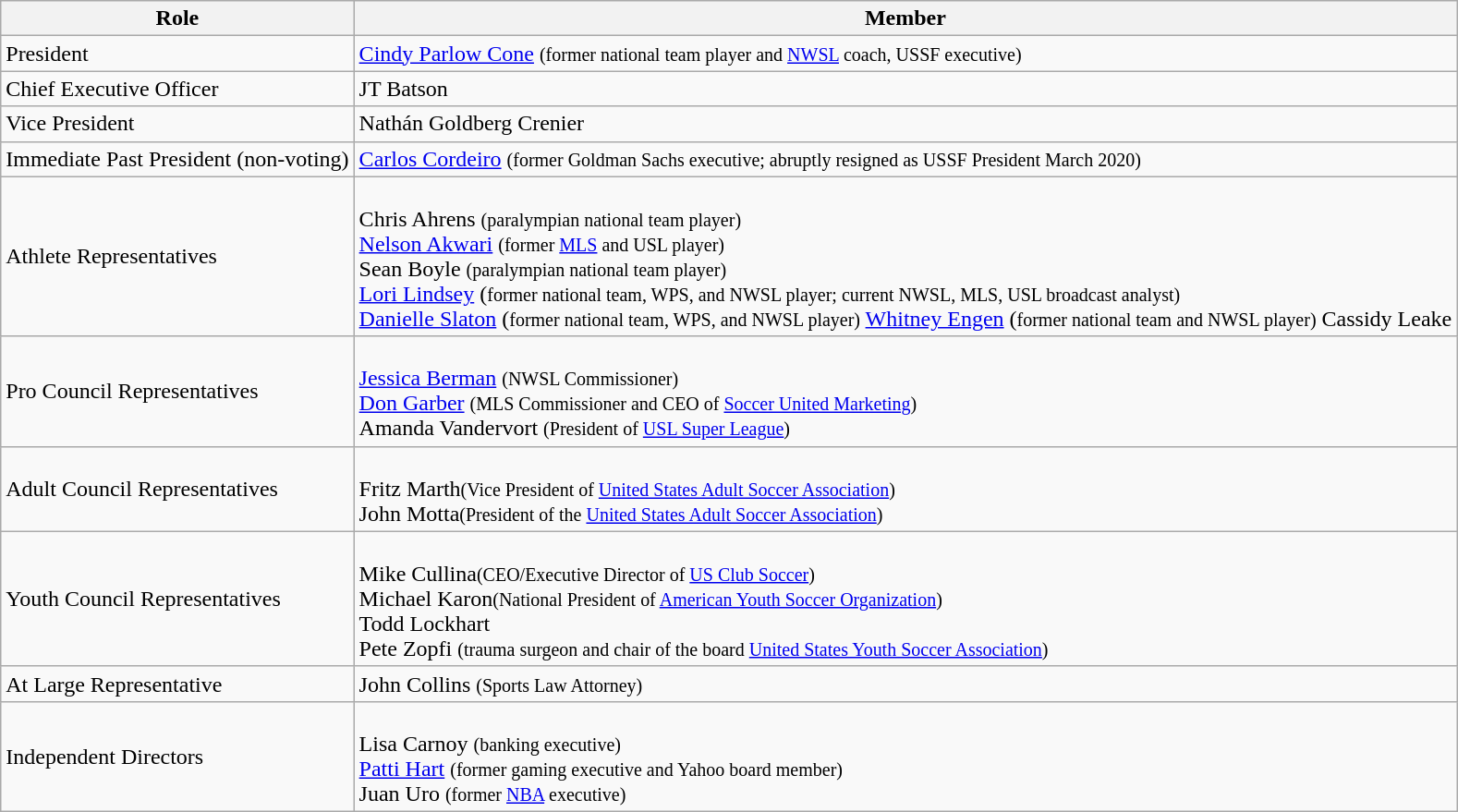<table class="wikitable">
<tr>
<th>Role</th>
<th>Member</th>
</tr>
<tr>
<td>President</td>
<td><a href='#'>Cindy Parlow Cone</a> <small>(former national team player and <a href='#'>NWSL</a> coach, USSF executive)</small></td>
</tr>
<tr>
<td>Chief Executive Officer</td>
<td>JT Batson</td>
</tr>
<tr>
<td>Vice President</td>
<td>Nathán Goldberg Crenier</td>
</tr>
<tr>
<td>Immediate Past President (non-voting)</td>
<td><a href='#'>Carlos Cordeiro</a> <small>(former Goldman Sachs executive; abruptly resigned as USSF President March 2020)</small></td>
</tr>
<tr>
<td>Athlete Representatives</td>
<td><br>Chris Ahrens <small>(paralympian national team player)</small><br>
<a href='#'>Nelson Akwari</a> <small>(former <a href='#'>MLS</a> and USL player)</small><br>
Sean Boyle <small>(paralympian national team player)</small><br>
<a href='#'>Lori Lindsey</a> (<small>former national team, WPS, and NWSL player; current NWSL, MLS, USL broadcast analyst)</small><br>
<a href='#'>Danielle Slaton</a> (<small>former national team, WPS, and NWSL player)</small>
<a href='#'>Whitney Engen</a> (<small>former national team and NWSL player)</small>
Cassidy Leake</td>
</tr>
<tr>
<td>Pro Council Representatives</td>
<td><br><a href='#'>Jessica Berman</a> <small>(NWSL Commissioner)</small><br>
<a href='#'>Don Garber</a> <small>(MLS Commissioner and CEO of <a href='#'>Soccer United Marketing</a>)</small><br>
Amanda Vandervort <small>(President of <a href='#'>USL Super League</a>)</small><br></td>
</tr>
<tr>
<td>Adult Council Representatives</td>
<td><br>Fritz Marth<small>(Vice President of <a href='#'>United States Adult Soccer Association</a>)</small><br>
John Motta<small>(President of the <a href='#'>United States Adult Soccer Association</a>)</small></td>
</tr>
<tr>
<td>Youth Council Representatives</td>
<td><br>Mike Cullina<small>(CEO/Executive Director of <a href='#'>US Club Soccer</a>)</small><br>
Michael Karon<small>(National President of <a href='#'>American Youth Soccer Organization</a>)</small><br>
Todd Lockhart<br>
Pete Zopfi <small>(trauma surgeon and chair of the board <a href='#'>United States Youth Soccer Association</a>)</small></td>
</tr>
<tr>
<td>At Large Representative</td>
<td>John Collins <small>(Sports Law Attorney)</small></td>
</tr>
<tr>
<td>Independent Directors</td>
<td><br>Lisa Carnoy <small>(banking executive)</small><br>
<a href='#'>Patti Hart</a> <small>(former gaming executive and Yahoo board member)</small><br>
Juan Uro <small>(former <a href='#'>NBA</a> executive)</small></td>
</tr>
</table>
